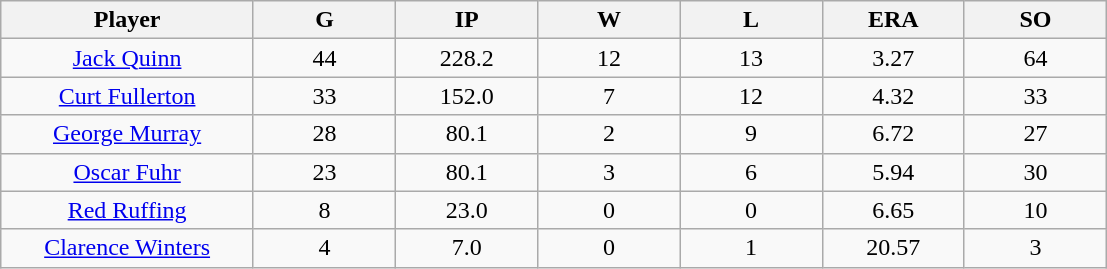<table class="wikitable sortable">
<tr>
<th bgcolor="#DDDDFF" width="16%">Player</th>
<th bgcolor="#DDDDFF" width="9%">G</th>
<th bgcolor="#DDDDFF" width="9%">IP</th>
<th bgcolor="#DDDDFF" width="9%">W</th>
<th bgcolor="#DDDDFF" width="9%">L</th>
<th bgcolor="#DDDDFF" width="9%">ERA</th>
<th bgcolor="#DDDDFF" width="9%">SO</th>
</tr>
<tr align="center">
<td><a href='#'>Jack Quinn</a></td>
<td>44</td>
<td>228.2</td>
<td>12</td>
<td>13</td>
<td>3.27</td>
<td>64</td>
</tr>
<tr align=center>
<td><a href='#'>Curt Fullerton</a></td>
<td>33</td>
<td>152.0</td>
<td>7</td>
<td>12</td>
<td>4.32</td>
<td>33</td>
</tr>
<tr align=center>
<td><a href='#'>George Murray</a></td>
<td>28</td>
<td>80.1</td>
<td>2</td>
<td>9</td>
<td>6.72</td>
<td>27</td>
</tr>
<tr align=center>
<td><a href='#'>Oscar Fuhr</a></td>
<td>23</td>
<td>80.1</td>
<td>3</td>
<td>6</td>
<td>5.94</td>
<td>30</td>
</tr>
<tr align=center>
<td><a href='#'>Red Ruffing</a></td>
<td>8</td>
<td>23.0</td>
<td>0</td>
<td>0</td>
<td>6.65</td>
<td>10</td>
</tr>
<tr align=center>
<td><a href='#'>Clarence Winters</a></td>
<td>4</td>
<td>7.0</td>
<td>0</td>
<td>1</td>
<td>20.57</td>
<td>3</td>
</tr>
</table>
